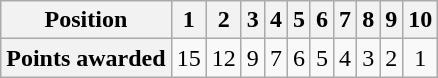<table class="wikitable floatleft" style="text-align: center">
<tr>
<th scope="col">Position</th>
<th scope="col">1</th>
<th scope="col">2</th>
<th scope="col">3</th>
<th scope="col">4</th>
<th scope="col">5</th>
<th scope="col">6</th>
<th scope="col">7</th>
<th scope="col">8</th>
<th scope="col">9</th>
<th scope="col">10</th>
</tr>
<tr>
<th scope="row">Points awarded</th>
<td>15</td>
<td>12</td>
<td>9</td>
<td>7</td>
<td>6</td>
<td>5</td>
<td>4</td>
<td>3</td>
<td>2</td>
<td>1</td>
</tr>
</table>
